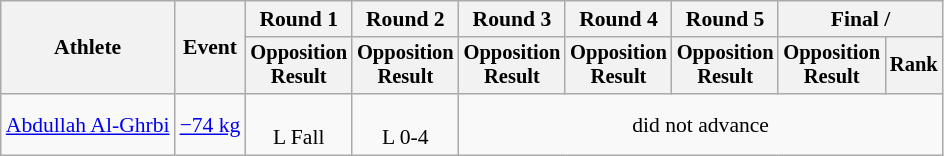<table class="wikitable" style="font-size:90%">
<tr>
<th rowspan="2">Athlete</th>
<th rowspan="2">Event</th>
<th>Round 1</th>
<th>Round 2</th>
<th>Round 3</th>
<th>Round 4</th>
<th>Round 5</th>
<th colspan=2>Final / </th>
</tr>
<tr style="font-size: 95%">
<th>Opposition<br>Result</th>
<th>Opposition<br>Result</th>
<th>Opposition<br>Result</th>
<th>Opposition<br>Result</th>
<th>Opposition<br>Result</th>
<th>Opposition<br>Result</th>
<th>Rank</th>
</tr>
<tr align=center>
<td align=left><a href='#'>Abdullah Al-Ghrbi</a></td>
<td align=left><a href='#'>−74 kg</a></td>
<td><br> L Fall</td>
<td><br> L 0-4</td>
<td colspan=5>did not advance</td>
</tr>
</table>
